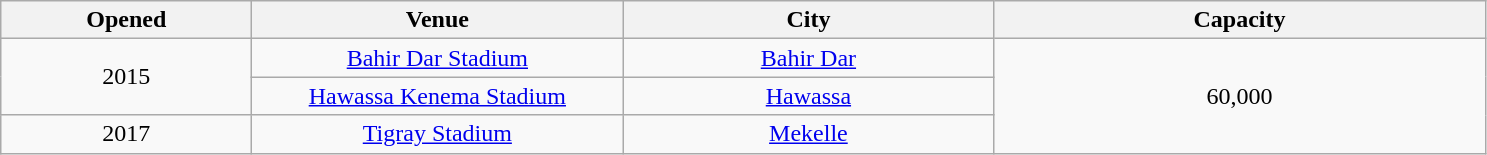<table class="sortable wikitable" style="text-align:center;">
<tr>
<th scope="col" style="width:10em;">Opened</th>
<th scope="col" style="width:15em;">Venue</th>
<th scope="col" style="width:15em;">City</th>
<th scope="col" style="width:20em;">Capacity</th>
</tr>
<tr>
<td rowspan="2">2015</td>
<td><a href='#'>Bahir Dar Stadium</a></td>
<td><a href='#'>Bahir Dar</a></td>
<td rowspan="3">60,000</td>
</tr>
<tr>
<td><a href='#'>Hawassa Kenema Stadium</a></td>
<td><a href='#'>Hawassa</a></td>
</tr>
<tr>
<td>2017</td>
<td><a href='#'>Tigray Stadium</a></td>
<td><a href='#'>Mekelle</a></td>
</tr>
</table>
